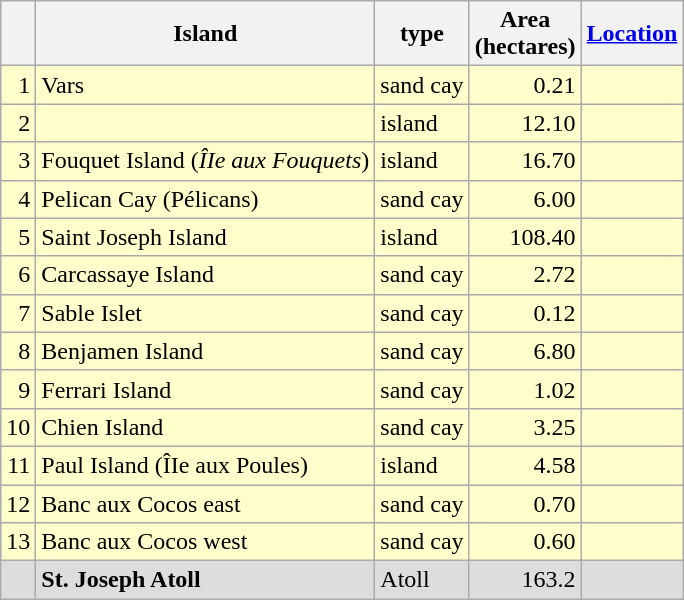<table class="wikitable sortable">
<tr>
<th> </th>
<th>Island</th>
<th>type</th>
<th>Area<br>(hectares)</th>
<th><a href='#'>Location</a></th>
</tr>
<tr style="background: #FFC;">
<td align=right>1</td>
<td>Vars</td>
<td>sand cay</td>
<td align=right>0.21</td>
<td></td>
</tr>
<tr style="background: #FFC;">
<td align=right>2</td>
<td></td>
<td>island</td>
<td align=right>12.10</td>
<td></td>
</tr>
<tr style="background: #FFC;">
<td align=right>3</td>
<td>Fouquet Island (<em>ÎIe aux Fouquets</em>)</td>
<td>island</td>
<td align=right>16.70</td>
<td></td>
</tr>
<tr style="background: #FFC;">
<td align=right>4</td>
<td>Pelican Cay (Pélicans)</td>
<td>sand cay</td>
<td align=right>6.00</td>
<td></td>
</tr>
<tr style="background: #FFC;">
<td align=right>5</td>
<td>Saint Joseph Island</td>
<td>island</td>
<td align=right>108.40</td>
<td></td>
</tr>
<tr style="background: #FFC;">
<td align=right>6</td>
<td>Carcassaye Island</td>
<td>sand cay</td>
<td align=right>2.72</td>
<td></td>
</tr>
<tr style="background: #FFC;">
<td align=right>7</td>
<td>Sable Islet</td>
<td>sand cay</td>
<td align=right>0.12</td>
<td></td>
</tr>
<tr style="background: #FFC;">
<td align=right>8</td>
<td>Benjamen Island</td>
<td>sand cay</td>
<td align=right>6.80</td>
<td></td>
</tr>
<tr style="background: #FFC;">
<td align=right>9</td>
<td>Ferrari Island</td>
<td>sand cay</td>
<td align=right>1.02</td>
<td></td>
</tr>
<tr style="background: #FFC;">
<td align=right>10</td>
<td>Chien Island</td>
<td>sand cay</td>
<td align=right>3.25</td>
<td></td>
</tr>
<tr style="background: #FFC;">
<td align=right>11</td>
<td>Paul Island (ÎIe aux Poules)</td>
<td>island</td>
<td align=right>4.58</td>
<td></td>
</tr>
<tr style="background: #FFC;">
<td align=right>12</td>
<td>Banc aux Cocos east</td>
<td>sand cay</td>
<td align=right>0.70</td>
<td></td>
</tr>
<tr style="background: #FFC;">
<td align=right>13</td>
<td>Banc aux Cocos west</td>
<td>sand cay</td>
<td align=right>0.60</td>
<td></td>
</tr>
<tr style="background: #DDD;"  class="sortbottom">
<td align=right> </td>
<td><strong>St. Joseph Atoll</strong></td>
<td>Atoll</td>
<td align=right>163.2</td>
<td></td>
</tr>
</table>
